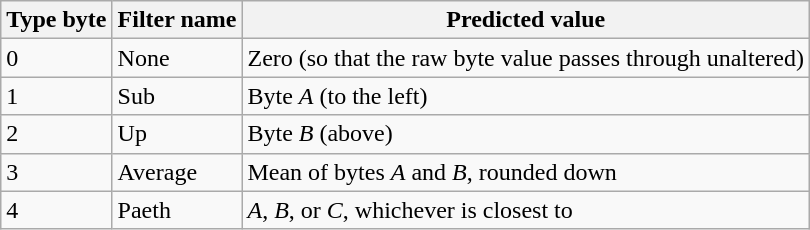<table class="wikitable">
<tr>
<th>Type byte</th>
<th>Filter name</th>
<th>Predicted value</th>
</tr>
<tr>
<td>0</td>
<td>None</td>
<td>Zero (so that the raw byte value passes through unaltered)</td>
</tr>
<tr>
<td>1</td>
<td>Sub</td>
<td>Byte <em>A</em> (to the left)</td>
</tr>
<tr>
<td>2</td>
<td>Up</td>
<td>Byte <em>B</em> (above)</td>
</tr>
<tr>
<td>3</td>
<td>Average</td>
<td>Mean of bytes <em>A</em> and <em>B</em>, rounded down</td>
</tr>
<tr>
<td>4</td>
<td>Paeth</td>
<td><em>A</em>, <em>B</em>, or <em>C</em>, whichever is closest to </td>
</tr>
</table>
